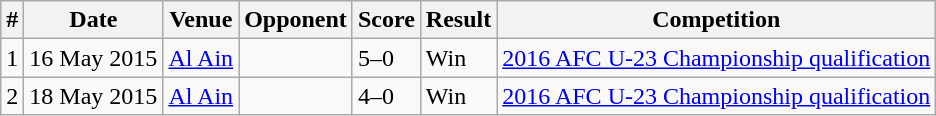<table class="wikitable">
<tr>
<th>#</th>
<th>Date</th>
<th>Venue</th>
<th>Opponent</th>
<th>Score</th>
<th>Result</th>
<th>Competition</th>
</tr>
<tr>
<td>1</td>
<td>16 May 2015</td>
<td><a href='#'>Al Ain</a></td>
<td></td>
<td>5–0</td>
<td>Win</td>
<td><a href='#'>2016 AFC U-23 Championship qualification</a></td>
</tr>
<tr>
<td>2</td>
<td>18 May 2015</td>
<td><a href='#'>Al Ain</a></td>
<td></td>
<td>4–0</td>
<td>Win</td>
<td><a href='#'>2016 AFC U-23 Championship qualification</a></td>
</tr>
</table>
